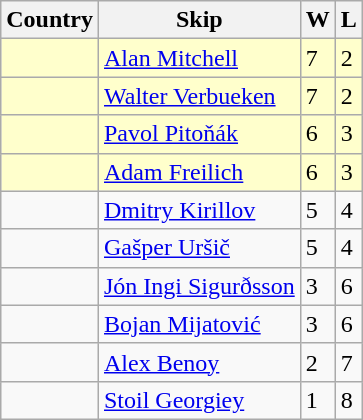<table class=wikitable>
<tr>
<th>Country</th>
<th>Skip</th>
<th>W</th>
<th>L</th>
</tr>
<tr bgcolor=#ffffcc>
<td></td>
<td><a href='#'>Alan Mitchell</a></td>
<td>7</td>
<td>2</td>
</tr>
<tr bgcolor=#ffffcc>
<td></td>
<td><a href='#'>Walter Verbueken</a></td>
<td>7</td>
<td>2</td>
</tr>
<tr bgcolor=#ffffcc>
<td></td>
<td><a href='#'>Pavol Pitoňák</a></td>
<td>6</td>
<td>3</td>
</tr>
<tr bgcolor=#ffffcc>
<td></td>
<td><a href='#'>Adam Freilich</a></td>
<td>6</td>
<td>3</td>
</tr>
<tr>
<td></td>
<td><a href='#'>Dmitry Kirillov</a></td>
<td>5</td>
<td>4</td>
</tr>
<tr>
<td></td>
<td><a href='#'>Gašper Uršič</a></td>
<td>5</td>
<td>4</td>
</tr>
<tr>
<td></td>
<td><a href='#'>Jón Ingi Sigurðsson</a></td>
<td>3</td>
<td>6</td>
</tr>
<tr>
<td></td>
<td><a href='#'>Bojan Mijatović</a></td>
<td>3</td>
<td>6</td>
</tr>
<tr>
<td></td>
<td><a href='#'>Alex Benoy</a></td>
<td>2</td>
<td>7</td>
</tr>
<tr>
<td></td>
<td><a href='#'>Stoil Georgiey</a></td>
<td>1</td>
<td>8</td>
</tr>
</table>
